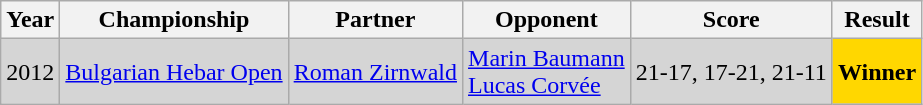<table class="sortable wikitable">
<tr>
<th>Year</th>
<th>Championship</th>
<th>Partner</th>
<th>Opponent</th>
<th>Score</th>
<th>Result</th>
</tr>
<tr bgcolor=#D5D5D5>
<td>2012</td>
<td><a href='#'>Bulgarian Hebar Open</a></td>
<td> <a href='#'>Roman Zirnwald</a></td>
<td> <a href='#'>Marin Baumann</a> <br> <a href='#'>Lucas Corvée</a></td>
<td>21-17, 17-21, 21-11</td>
<td style="text-align: center; background:gold"><strong>Winner</strong></td>
</tr>
</table>
